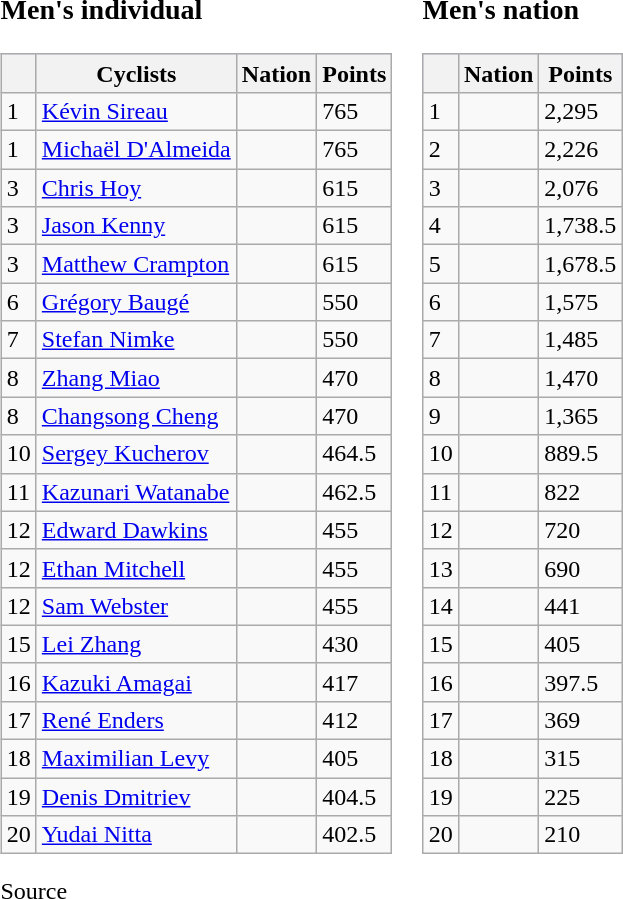<table class="vatop">
<tr valign="top">
<td><br><h3>Men's individual</h3><table class="wikitable sortable">
<tr style=background:#ccccff;>
<th></th>
<th>Cyclists</th>
<th>Nation</th>
<th>Points</th>
</tr>
<tr>
<td>1</td>
<td><a href='#'>Kévin Sireau</a></td>
<td></td>
<td>765</td>
</tr>
<tr>
<td>1</td>
<td><a href='#'>Michaël D'Almeida</a></td>
<td></td>
<td>765</td>
</tr>
<tr>
<td>3</td>
<td><a href='#'>Chris Hoy</a></td>
<td></td>
<td>615</td>
</tr>
<tr>
<td>3</td>
<td><a href='#'>Jason Kenny</a></td>
<td></td>
<td>615</td>
</tr>
<tr>
<td>3</td>
<td><a href='#'>Matthew Crampton</a></td>
<td></td>
<td>615</td>
</tr>
<tr>
<td>6</td>
<td><a href='#'>Grégory Baugé</a></td>
<td></td>
<td>550</td>
</tr>
<tr>
<td>7</td>
<td><a href='#'>Stefan Nimke</a></td>
<td></td>
<td>550</td>
</tr>
<tr>
<td>8</td>
<td><a href='#'>Zhang Miao</a></td>
<td></td>
<td>470</td>
</tr>
<tr>
<td>8</td>
<td><a href='#'>Changsong Cheng</a></td>
<td></td>
<td>470</td>
</tr>
<tr>
<td>10</td>
<td><a href='#'>Sergey Kucherov</a></td>
<td></td>
<td>464.5</td>
</tr>
<tr>
<td>11</td>
<td><a href='#'>Kazunari Watanabe</a></td>
<td></td>
<td>462.5</td>
</tr>
<tr>
<td>12</td>
<td><a href='#'>Edward Dawkins</a></td>
<td></td>
<td>455</td>
</tr>
<tr>
<td>12</td>
<td><a href='#'>Ethan Mitchell</a></td>
<td></td>
<td>455</td>
</tr>
<tr>
<td>12</td>
<td><a href='#'>Sam Webster</a></td>
<td></td>
<td>455</td>
</tr>
<tr>
<td>15</td>
<td><a href='#'>Lei Zhang</a></td>
<td></td>
<td>430</td>
</tr>
<tr>
<td>16</td>
<td><a href='#'>Kazuki Amagai</a></td>
<td></td>
<td>417</td>
</tr>
<tr>
<td>17</td>
<td><a href='#'>René Enders</a></td>
<td></td>
<td>412</td>
</tr>
<tr>
<td>18</td>
<td><a href='#'>Maximilian Levy</a></td>
<td></td>
<td>405</td>
</tr>
<tr>
<td>19</td>
<td><a href='#'>Denis Dmitriev</a></td>
<td></td>
<td>404.5</td>
</tr>
<tr>
<td>20</td>
<td><a href='#'>Yudai Nitta</a></td>
<td></td>
<td>402.5</td>
</tr>
</table>
Source</td>
<td><br><h3>Men's nation</h3><table class="wikitable sortable">
<tr style=background:#ccccff;>
<th></th>
<th>Nation</th>
<th>Points</th>
</tr>
<tr>
<td>1</td>
<td></td>
<td>2,295</td>
</tr>
<tr>
<td>2</td>
<td></td>
<td>2,226</td>
</tr>
<tr>
<td>3</td>
<td></td>
<td>2,076</td>
</tr>
<tr>
<td>4</td>
<td></td>
<td>1,738.5</td>
</tr>
<tr>
<td>5</td>
<td></td>
<td>1,678.5</td>
</tr>
<tr>
<td>6</td>
<td></td>
<td>1,575</td>
</tr>
<tr>
<td>7</td>
<td></td>
<td>1,485</td>
</tr>
<tr>
<td>8</td>
<td></td>
<td>1,470</td>
</tr>
<tr>
<td>9</td>
<td></td>
<td>1,365</td>
</tr>
<tr>
<td>10</td>
<td></td>
<td>889.5</td>
</tr>
<tr>
<td>11</td>
<td></td>
<td>822</td>
</tr>
<tr>
<td>12</td>
<td></td>
<td>720</td>
</tr>
<tr>
<td>13</td>
<td></td>
<td>690</td>
</tr>
<tr>
<td>14</td>
<td></td>
<td>441</td>
</tr>
<tr>
<td>15</td>
<td></td>
<td>405</td>
</tr>
<tr>
<td>16</td>
<td></td>
<td>397.5</td>
</tr>
<tr>
<td>17</td>
<td></td>
<td>369</td>
</tr>
<tr>
<td>18</td>
<td></td>
<td>315</td>
</tr>
<tr>
<td>19</td>
<td></td>
<td>225</td>
</tr>
<tr>
<td>20</td>
<td></td>
<td>210</td>
</tr>
</table>
</td>
</tr>
</table>
